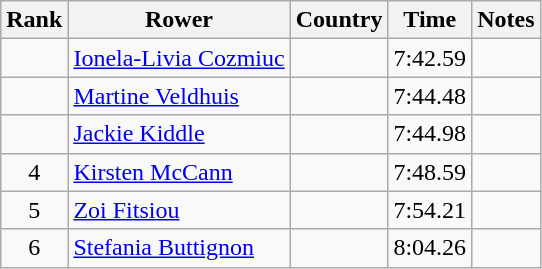<table class="wikitable" style="text-align:center">
<tr>
<th>Rank</th>
<th>Rower</th>
<th>Country</th>
<th>Time</th>
<th>Notes</th>
</tr>
<tr>
<td></td>
<td align="left"><a href='#'>Ionela-Livia Cozmiuc</a></td>
<td align="left"></td>
<td>7:42.59</td>
<td></td>
</tr>
<tr>
<td></td>
<td align="left"><a href='#'>Martine Veldhuis</a></td>
<td align="left"></td>
<td>7:44.48</td>
<td></td>
</tr>
<tr>
<td></td>
<td align="left"><a href='#'>Jackie Kiddle</a></td>
<td align="left"></td>
<td>7:44.98</td>
<td></td>
</tr>
<tr>
<td>4</td>
<td align="left"><a href='#'>Kirsten McCann</a></td>
<td align="left"></td>
<td>7:48.59</td>
<td></td>
</tr>
<tr>
<td>5</td>
<td align="left"><a href='#'>Zoi Fitsiou</a></td>
<td align="left"></td>
<td>7:54.21</td>
<td></td>
</tr>
<tr>
<td>6</td>
<td align="left"><a href='#'>Stefania Buttignon</a></td>
<td align="left"></td>
<td>8:04.26</td>
<td></td>
</tr>
</table>
